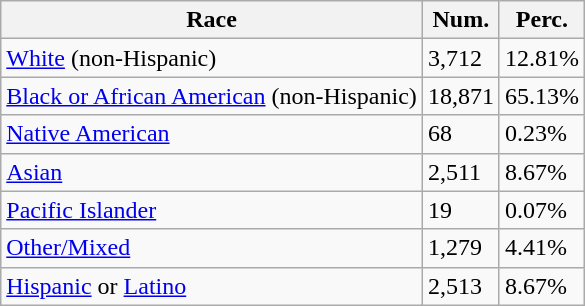<table class="wikitable">
<tr>
<th>Race</th>
<th>Num.</th>
<th>Perc.</th>
</tr>
<tr>
<td><a href='#'>White</a> (non-Hispanic)</td>
<td>3,712</td>
<td>12.81%</td>
</tr>
<tr>
<td><a href='#'>Black or African American</a> (non-Hispanic)</td>
<td>18,871</td>
<td>65.13%</td>
</tr>
<tr>
<td><a href='#'>Native American</a></td>
<td>68</td>
<td>0.23%</td>
</tr>
<tr>
<td><a href='#'>Asian</a></td>
<td>2,511</td>
<td>8.67%</td>
</tr>
<tr>
<td><a href='#'>Pacific Islander</a></td>
<td>19</td>
<td>0.07%</td>
</tr>
<tr>
<td><a href='#'>Other/Mixed</a></td>
<td>1,279</td>
<td>4.41%</td>
</tr>
<tr>
<td><a href='#'>Hispanic</a> or <a href='#'>Latino</a></td>
<td>2,513</td>
<td>8.67%</td>
</tr>
</table>
